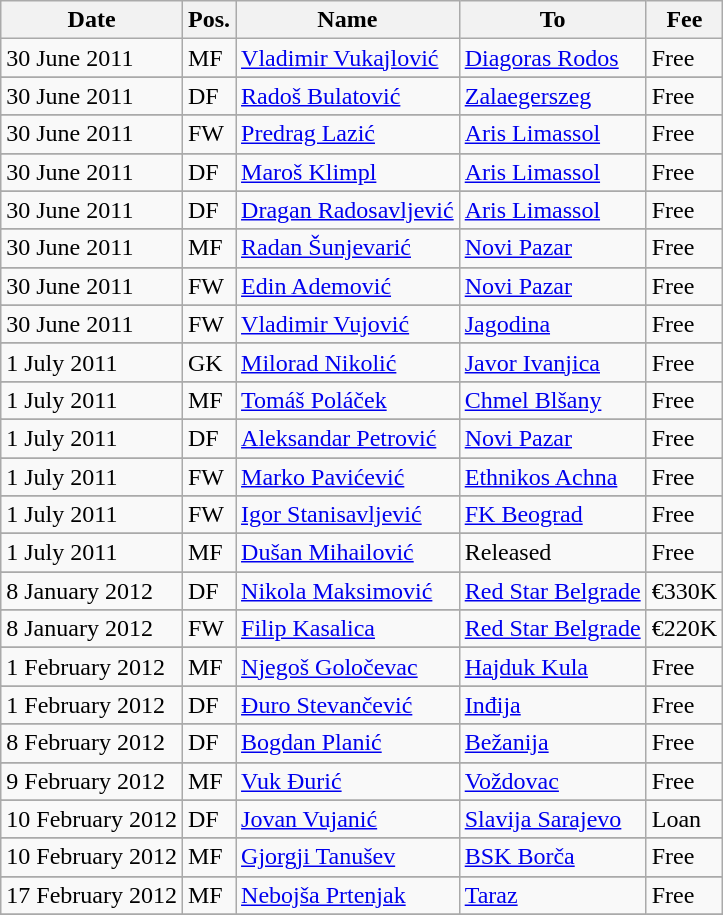<table class="wikitable">
<tr>
<th>Date</th>
<th>Pos.</th>
<th>Name</th>
<th>To</th>
<th>Fee</th>
</tr>
<tr>
<td>30 June 2011</td>
<td>MF</td>
<td> <a href='#'>Vladimir Vukajlović</a></td>
<td> <a href='#'>Diagoras Rodos</a></td>
<td>Free</td>
</tr>
<tr>
</tr>
<tr>
<td>30 June 2011</td>
<td>DF</td>
<td> <a href='#'>Radoš Bulatović</a></td>
<td> <a href='#'>Zalaegerszeg</a></td>
<td>Free</td>
</tr>
<tr>
</tr>
<tr>
<td>30 June 2011</td>
<td>FW</td>
<td> <a href='#'>Predrag Lazić</a></td>
<td> <a href='#'>Aris Limassol</a></td>
<td>Free</td>
</tr>
<tr>
</tr>
<tr>
<td>30 June 2011</td>
<td>DF</td>
<td> <a href='#'>Maroš Klimpl</a></td>
<td> <a href='#'>Aris Limassol</a></td>
<td>Free</td>
</tr>
<tr>
</tr>
<tr>
<td>30 June 2011</td>
<td>DF</td>
<td> <a href='#'>Dragan Radosavljević</a></td>
<td> <a href='#'>Aris Limassol</a></td>
<td>Free</td>
</tr>
<tr>
</tr>
<tr>
<td>30 June 2011</td>
<td>MF</td>
<td> <a href='#'>Radan Šunjevarić</a></td>
<td> <a href='#'>Novi Pazar</a></td>
<td>Free</td>
</tr>
<tr>
</tr>
<tr>
<td>30 June 2011</td>
<td>FW</td>
<td> <a href='#'>Edin Ademović</a></td>
<td> <a href='#'>Novi Pazar</a></td>
<td>Free</td>
</tr>
<tr>
</tr>
<tr>
<td>30 June 2011</td>
<td>FW</td>
<td> <a href='#'>Vladimir Vujović</a></td>
<td> <a href='#'>Jagodina</a></td>
<td>Free</td>
</tr>
<tr>
</tr>
<tr>
<td>1 July 2011</td>
<td>GK</td>
<td> <a href='#'>Milorad Nikolić</a></td>
<td> <a href='#'>Javor Ivanjica</a></td>
<td>Free</td>
</tr>
<tr>
</tr>
<tr>
<td>1 July 2011</td>
<td>MF</td>
<td> <a href='#'>Tomáš Poláček</a></td>
<td> <a href='#'>Chmel Blšany</a></td>
<td>Free</td>
</tr>
<tr>
</tr>
<tr>
<td>1 July 2011</td>
<td>DF</td>
<td> <a href='#'>Aleksandar Petrović</a></td>
<td> <a href='#'>Novi Pazar</a></td>
<td>Free</td>
</tr>
<tr>
</tr>
<tr>
<td>1 July 2011</td>
<td>FW</td>
<td> <a href='#'>Marko Pavićević</a></td>
<td> <a href='#'>Ethnikos Achna</a></td>
<td>Free</td>
</tr>
<tr>
</tr>
<tr>
<td>1 July 2011</td>
<td>FW</td>
<td> <a href='#'>Igor Stanisavljević</a></td>
<td> <a href='#'>FK Beograd</a></td>
<td>Free</td>
</tr>
<tr>
</tr>
<tr>
<td>1 July 2011</td>
<td>MF</td>
<td> <a href='#'>Dušan Mihailović</a></td>
<td>Released</td>
<td>Free</td>
</tr>
<tr>
</tr>
<tr>
<td>8 January 2012</td>
<td>DF</td>
<td> <a href='#'>Nikola Maksimović</a></td>
<td> <a href='#'>Red Star Belgrade</a></td>
<td>€330K</td>
</tr>
<tr>
</tr>
<tr>
<td>8 January 2012</td>
<td>FW</td>
<td> <a href='#'>Filip Kasalica</a></td>
<td> <a href='#'>Red Star Belgrade</a></td>
<td>€220K</td>
</tr>
<tr>
</tr>
<tr>
<td>1 February 2012</td>
<td>MF</td>
<td> <a href='#'>Njegoš Goločevac</a></td>
<td> <a href='#'>Hajduk Kula</a></td>
<td>Free</td>
</tr>
<tr>
</tr>
<tr>
<td>1 February 2012</td>
<td>DF</td>
<td> <a href='#'>Đuro Stevančević</a></td>
<td> <a href='#'>Inđija</a></td>
<td>Free</td>
</tr>
<tr>
</tr>
<tr>
<td>8 February 2012</td>
<td>DF</td>
<td> <a href='#'>Bogdan Planić</a></td>
<td> <a href='#'>Bežanija</a></td>
<td>Free</td>
</tr>
<tr>
</tr>
<tr>
<td>9 February 2012</td>
<td>MF</td>
<td> <a href='#'>Vuk Đurić</a></td>
<td> <a href='#'>Voždovac</a></td>
<td>Free</td>
</tr>
<tr>
</tr>
<tr>
<td>10 February 2012</td>
<td>DF</td>
<td> <a href='#'>Jovan Vujanić</a></td>
<td> <a href='#'>Slavija Sarajevo</a></td>
<td>Loan</td>
</tr>
<tr>
</tr>
<tr>
<td>10 February 2012</td>
<td>MF</td>
<td> <a href='#'>Gjorgji Tanušev</a></td>
<td> <a href='#'>BSK Borča</a></td>
<td>Free</td>
</tr>
<tr>
</tr>
<tr>
<td>17 February 2012</td>
<td>MF</td>
<td> <a href='#'>Nebojša Prtenjak</a></td>
<td> <a href='#'>Taraz</a></td>
<td>Free</td>
</tr>
<tr>
</tr>
</table>
